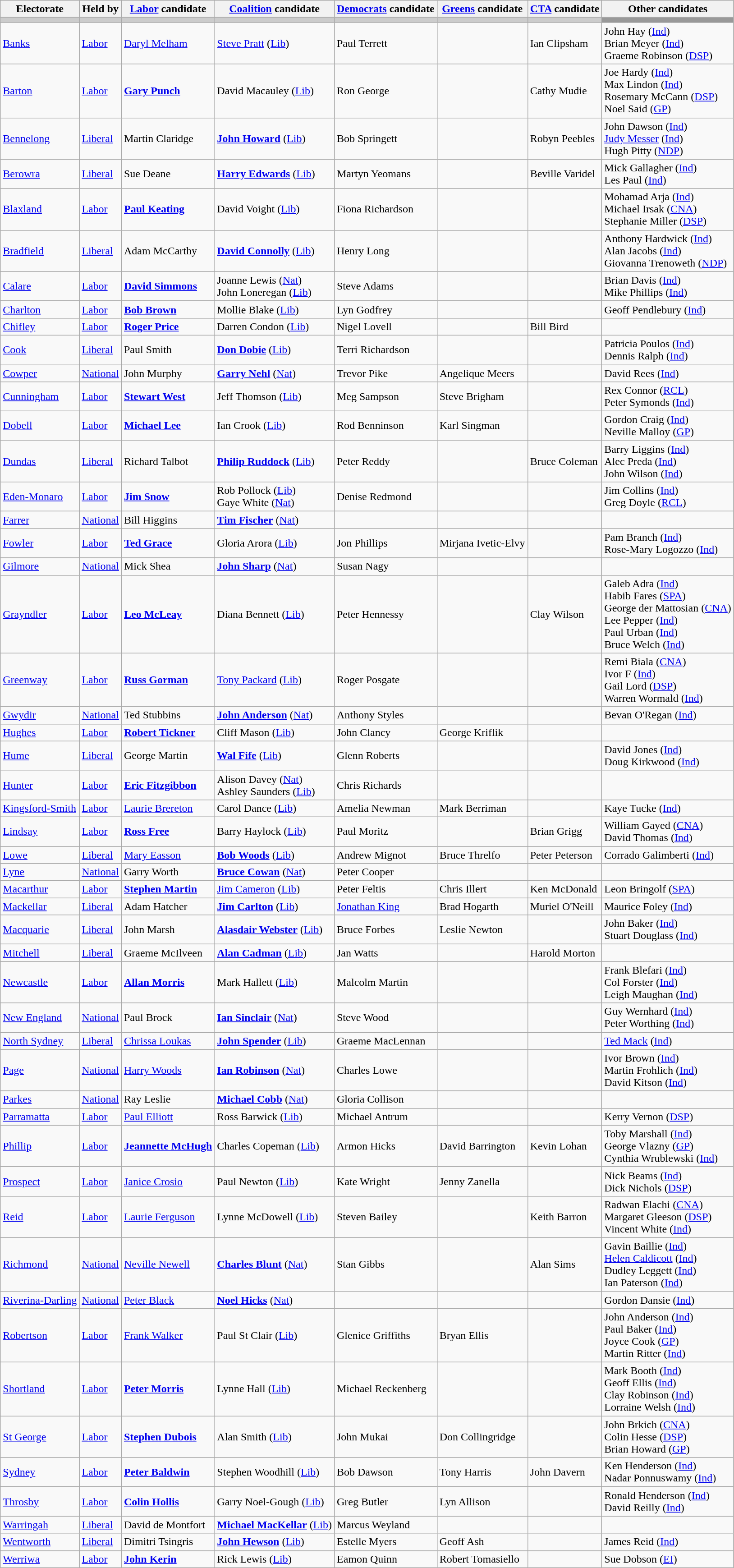<table class="wikitable">
<tr>
<th>Electorate</th>
<th>Held by</th>
<th><a href='#'>Labor</a> candidate</th>
<th><a href='#'>Coalition</a> candidate</th>
<th><a href='#'>Democrats</a> candidate</th>
<th><a href='#'>Greens</a> candidate</th>
<th><a href='#'>CTA</a> candidate</th>
<th>Other candidates</th>
</tr>
<tr bgcolor="#cccccc">
<td></td>
<td></td>
<td></td>
<td></td>
<td></td>
<td></td>
<td></td>
<td bgcolor="#999999"></td>
</tr>
<tr>
<td><a href='#'>Banks</a></td>
<td><a href='#'>Labor</a></td>
<td><a href='#'>Daryl Melham</a></td>
<td><a href='#'>Steve Pratt</a> (<a href='#'>Lib</a>)</td>
<td>Paul Terrett</td>
<td></td>
<td>Ian Clipsham</td>
<td>John Hay (<a href='#'>Ind</a>)<br>Brian Meyer (<a href='#'>Ind</a>)<br>Graeme Robinson (<a href='#'>DSP</a>)</td>
</tr>
<tr>
<td><a href='#'>Barton</a></td>
<td><a href='#'>Labor</a></td>
<td><strong><a href='#'>Gary Punch</a></strong></td>
<td>David Macauley (<a href='#'>Lib</a>)</td>
<td>Ron George</td>
<td></td>
<td>Cathy Mudie</td>
<td>Joe Hardy (<a href='#'>Ind</a>)<br>Max Lindon (<a href='#'>Ind</a>)<br>Rosemary McCann (<a href='#'>DSP</a>)<br>Noel Said (<a href='#'>GP</a>)</td>
</tr>
<tr>
<td><a href='#'>Bennelong</a></td>
<td><a href='#'>Liberal</a></td>
<td>Martin Claridge</td>
<td><strong><a href='#'>John Howard</a></strong> (<a href='#'>Lib</a>)</td>
<td>Bob Springett</td>
<td></td>
<td>Robyn Peebles</td>
<td>John Dawson (<a href='#'>Ind</a>)<br><a href='#'>Judy Messer</a> (<a href='#'>Ind</a>)<br>Hugh Pitty (<a href='#'>NDP</a>)</td>
</tr>
<tr>
<td><a href='#'>Berowra</a></td>
<td><a href='#'>Liberal</a></td>
<td>Sue Deane</td>
<td><strong><a href='#'>Harry Edwards</a></strong> (<a href='#'>Lib</a>)</td>
<td>Martyn Yeomans</td>
<td></td>
<td>Beville Varidel</td>
<td>Mick Gallagher (<a href='#'>Ind</a>)<br>Les Paul (<a href='#'>Ind</a>)</td>
</tr>
<tr>
<td><a href='#'>Blaxland</a></td>
<td><a href='#'>Labor</a></td>
<td><strong><a href='#'>Paul Keating</a></strong></td>
<td>David Voight (<a href='#'>Lib</a>)</td>
<td>Fiona Richardson</td>
<td></td>
<td></td>
<td>Mohamad Arja (<a href='#'>Ind</a>)<br>Michael Irsak (<a href='#'>CNA</a>)<br>Stephanie Miller (<a href='#'>DSP</a>)</td>
</tr>
<tr>
<td><a href='#'>Bradfield</a></td>
<td><a href='#'>Liberal</a></td>
<td>Adam McCarthy</td>
<td><strong><a href='#'>David Connolly</a></strong> (<a href='#'>Lib</a>)</td>
<td>Henry Long</td>
<td></td>
<td></td>
<td>Anthony Hardwick (<a href='#'>Ind</a>)<br>Alan Jacobs (<a href='#'>Ind</a>)<br>Giovanna Trenoweth (<a href='#'>NDP</a>)</td>
</tr>
<tr>
<td><a href='#'>Calare</a></td>
<td><a href='#'>Labor</a></td>
<td><strong><a href='#'>David Simmons</a></strong></td>
<td>Joanne Lewis (<a href='#'>Nat</a>)<br>John Loneregan (<a href='#'>Lib</a>)</td>
<td>Steve Adams</td>
<td></td>
<td></td>
<td>Brian Davis (<a href='#'>Ind</a>)<br>Mike Phillips (<a href='#'>Ind</a>)</td>
</tr>
<tr>
<td><a href='#'>Charlton</a></td>
<td><a href='#'>Labor</a></td>
<td><strong><a href='#'>Bob Brown</a></strong></td>
<td>Mollie Blake (<a href='#'>Lib</a>)</td>
<td>Lyn Godfrey</td>
<td></td>
<td></td>
<td>Geoff Pendlebury (<a href='#'>Ind</a>)</td>
</tr>
<tr>
<td><a href='#'>Chifley</a></td>
<td><a href='#'>Labor</a></td>
<td><strong><a href='#'>Roger Price</a></strong></td>
<td>Darren Condon (<a href='#'>Lib</a>)</td>
<td>Nigel Lovell</td>
<td></td>
<td>Bill Bird</td>
<td></td>
</tr>
<tr>
<td><a href='#'>Cook</a></td>
<td><a href='#'>Liberal</a></td>
<td>Paul Smith</td>
<td><strong><a href='#'>Don Dobie</a></strong> (<a href='#'>Lib</a>)</td>
<td>Terri Richardson</td>
<td></td>
<td></td>
<td>Patricia Poulos (<a href='#'>Ind</a>)<br>Dennis Ralph (<a href='#'>Ind</a>)</td>
</tr>
<tr>
<td><a href='#'>Cowper</a></td>
<td><a href='#'>National</a></td>
<td>John Murphy</td>
<td><strong><a href='#'>Garry Nehl</a></strong> (<a href='#'>Nat</a>)</td>
<td>Trevor Pike</td>
<td>Angelique Meers</td>
<td></td>
<td>David Rees (<a href='#'>Ind</a>)</td>
</tr>
<tr>
<td><a href='#'>Cunningham</a></td>
<td><a href='#'>Labor</a></td>
<td><strong><a href='#'>Stewart West</a></strong></td>
<td>Jeff Thomson (<a href='#'>Lib</a>)</td>
<td>Meg Sampson</td>
<td>Steve Brigham</td>
<td></td>
<td>Rex Connor (<a href='#'>RCL</a>)<br>Peter Symonds (<a href='#'>Ind</a>)</td>
</tr>
<tr>
<td><a href='#'>Dobell</a></td>
<td><a href='#'>Labor</a></td>
<td><strong><a href='#'>Michael Lee</a></strong></td>
<td>Ian Crook (<a href='#'>Lib</a>)</td>
<td>Rod Benninson</td>
<td>Karl Singman</td>
<td></td>
<td>Gordon Craig (<a href='#'>Ind</a>)<br>Neville Malloy (<a href='#'>GP</a>)</td>
</tr>
<tr>
<td><a href='#'>Dundas</a></td>
<td><a href='#'>Liberal</a></td>
<td>Richard Talbot</td>
<td><strong><a href='#'>Philip Ruddock</a></strong> (<a href='#'>Lib</a>)</td>
<td>Peter Reddy</td>
<td></td>
<td>Bruce Coleman</td>
<td>Barry Liggins (<a href='#'>Ind</a>)<br>Alec Preda (<a href='#'>Ind</a>)<br>John Wilson (<a href='#'>Ind</a>)</td>
</tr>
<tr>
<td><a href='#'>Eden-Monaro</a></td>
<td><a href='#'>Labor</a></td>
<td><strong><a href='#'>Jim Snow</a></strong></td>
<td>Rob Pollock (<a href='#'>Lib</a>)<br>Gaye White (<a href='#'>Nat</a>)</td>
<td>Denise Redmond</td>
<td></td>
<td></td>
<td>Jim Collins (<a href='#'>Ind</a>)<br>Greg Doyle (<a href='#'>RCL</a>)</td>
</tr>
<tr>
<td><a href='#'>Farrer</a></td>
<td><a href='#'>National</a></td>
<td>Bill Higgins</td>
<td><strong><a href='#'>Tim Fischer</a></strong> (<a href='#'>Nat</a>)</td>
<td></td>
<td></td>
<td></td>
<td></td>
</tr>
<tr>
<td><a href='#'>Fowler</a></td>
<td><a href='#'>Labor</a></td>
<td><strong><a href='#'>Ted Grace</a></strong></td>
<td>Gloria Arora (<a href='#'>Lib</a>)</td>
<td>Jon Phillips</td>
<td>Mirjana Ivetic-Elvy</td>
<td></td>
<td>Pam Branch (<a href='#'>Ind</a>)<br>Rose-Mary Logozzo (<a href='#'>Ind</a>)</td>
</tr>
<tr>
<td><a href='#'>Gilmore</a></td>
<td><a href='#'>National</a></td>
<td>Mick Shea</td>
<td><strong><a href='#'>John Sharp</a></strong> (<a href='#'>Nat</a>)</td>
<td>Susan Nagy</td>
<td></td>
<td></td>
<td></td>
</tr>
<tr>
<td><a href='#'>Grayndler</a></td>
<td><a href='#'>Labor</a></td>
<td><strong><a href='#'>Leo McLeay</a></strong></td>
<td>Diana Bennett (<a href='#'>Lib</a>)</td>
<td>Peter Hennessy</td>
<td></td>
<td>Clay Wilson</td>
<td>Galeb Adra (<a href='#'>Ind</a>)<br>Habib Fares (<a href='#'>SPA</a>)<br>George der Mattosian (<a href='#'>CNA</a>)<br>Lee Pepper (<a href='#'>Ind</a>)<br>Paul Urban (<a href='#'>Ind</a>)<br>Bruce Welch (<a href='#'>Ind</a>)</td>
</tr>
<tr>
<td><a href='#'>Greenway</a></td>
<td><a href='#'>Labor</a></td>
<td><strong><a href='#'>Russ Gorman</a></strong></td>
<td><a href='#'>Tony Packard</a> (<a href='#'>Lib</a>)</td>
<td>Roger Posgate</td>
<td></td>
<td></td>
<td>Remi Biala (<a href='#'>CNA</a>)<br>Ivor F (<a href='#'>Ind</a>)<br>Gail Lord (<a href='#'>DSP</a>)<br>Warren Wormald (<a href='#'>Ind</a>)</td>
</tr>
<tr>
<td><a href='#'>Gwydir</a></td>
<td><a href='#'>National</a></td>
<td>Ted Stubbins</td>
<td><strong><a href='#'>John Anderson</a></strong> (<a href='#'>Nat</a>)</td>
<td>Anthony Styles</td>
<td></td>
<td></td>
<td>Bevan O'Regan (<a href='#'>Ind</a>)</td>
</tr>
<tr>
<td><a href='#'>Hughes</a></td>
<td><a href='#'>Labor</a></td>
<td><strong><a href='#'>Robert Tickner</a></strong></td>
<td>Cliff Mason (<a href='#'>Lib</a>)</td>
<td>John Clancy</td>
<td>George Kriflik</td>
<td></td>
<td></td>
</tr>
<tr>
<td><a href='#'>Hume</a></td>
<td><a href='#'>Liberal</a></td>
<td>George Martin</td>
<td><strong><a href='#'>Wal Fife</a></strong> (<a href='#'>Lib</a>)</td>
<td>Glenn Roberts</td>
<td></td>
<td></td>
<td>David Jones (<a href='#'>Ind</a>)<br>Doug Kirkwood (<a href='#'>Ind</a>)</td>
</tr>
<tr>
<td><a href='#'>Hunter</a></td>
<td><a href='#'>Labor</a></td>
<td><strong><a href='#'>Eric Fitzgibbon</a></strong></td>
<td>Alison Davey (<a href='#'>Nat</a>)<br>Ashley Saunders (<a href='#'>Lib</a>)</td>
<td>Chris Richards</td>
<td></td>
<td></td>
<td></td>
</tr>
<tr>
<td><a href='#'>Kingsford-Smith</a></td>
<td><a href='#'>Labor</a></td>
<td><a href='#'>Laurie Brereton</a></td>
<td>Carol Dance (<a href='#'>Lib</a>)</td>
<td>Amelia Newman</td>
<td>Mark Berriman</td>
<td></td>
<td>Kaye Tucke (<a href='#'>Ind</a>)</td>
</tr>
<tr>
<td><a href='#'>Lindsay</a></td>
<td><a href='#'>Labor</a></td>
<td><strong><a href='#'>Ross Free</a></strong></td>
<td>Barry Haylock (<a href='#'>Lib</a>)</td>
<td>Paul Moritz</td>
<td></td>
<td>Brian Grigg</td>
<td>William Gayed (<a href='#'>CNA</a>)<br>David Thomas (<a href='#'>Ind</a>)</td>
</tr>
<tr>
<td><a href='#'>Lowe</a></td>
<td><a href='#'>Liberal</a></td>
<td><a href='#'>Mary Easson</a></td>
<td><strong><a href='#'>Bob Woods</a></strong> (<a href='#'>Lib</a>)</td>
<td>Andrew Mignot</td>
<td>Bruce Threlfo</td>
<td>Peter Peterson</td>
<td>Corrado Galimberti (<a href='#'>Ind</a>)</td>
</tr>
<tr>
<td><a href='#'>Lyne</a></td>
<td><a href='#'>National</a></td>
<td>Garry Worth</td>
<td><strong><a href='#'>Bruce Cowan</a></strong> (<a href='#'>Nat</a>)</td>
<td>Peter Cooper</td>
<td></td>
<td></td>
<td></td>
</tr>
<tr>
<td><a href='#'>Macarthur</a></td>
<td><a href='#'>Labor</a></td>
<td><strong><a href='#'>Stephen Martin</a></strong></td>
<td><a href='#'>Jim Cameron</a> (<a href='#'>Lib</a>)</td>
<td>Peter Feltis</td>
<td>Chris Illert</td>
<td>Ken McDonald</td>
<td>Leon Bringolf (<a href='#'>SPA</a>)</td>
</tr>
<tr>
<td><a href='#'>Mackellar</a></td>
<td><a href='#'>Liberal</a></td>
<td>Adam Hatcher</td>
<td><strong><a href='#'>Jim Carlton</a></strong> (<a href='#'>Lib</a>)</td>
<td><a href='#'>Jonathan King</a></td>
<td>Brad Hogarth</td>
<td>Muriel O'Neill</td>
<td>Maurice Foley (<a href='#'>Ind</a>)</td>
</tr>
<tr>
<td><a href='#'>Macquarie</a></td>
<td><a href='#'>Liberal</a></td>
<td>John Marsh</td>
<td><strong><a href='#'>Alasdair Webster</a></strong> (<a href='#'>Lib</a>)</td>
<td>Bruce Forbes</td>
<td>Leslie Newton</td>
<td></td>
<td>John Baker (<a href='#'>Ind</a>)<br>Stuart Douglass (<a href='#'>Ind</a>)</td>
</tr>
<tr>
<td><a href='#'>Mitchell</a></td>
<td><a href='#'>Liberal</a></td>
<td>Graeme McIlveen</td>
<td><strong><a href='#'>Alan Cadman</a></strong> (<a href='#'>Lib</a>)</td>
<td>Jan Watts</td>
<td></td>
<td>Harold Morton</td>
<td></td>
</tr>
<tr>
<td><a href='#'>Newcastle</a></td>
<td><a href='#'>Labor</a></td>
<td><strong><a href='#'>Allan Morris</a></strong></td>
<td>Mark Hallett (<a href='#'>Lib</a>)</td>
<td>Malcolm Martin</td>
<td></td>
<td></td>
<td>Frank Blefari (<a href='#'>Ind</a>)<br>Col Forster (<a href='#'>Ind</a>)<br>Leigh Maughan (<a href='#'>Ind</a>)</td>
</tr>
<tr>
<td><a href='#'>New England</a></td>
<td><a href='#'>National</a></td>
<td>Paul Brock</td>
<td><strong><a href='#'>Ian Sinclair</a></strong> (<a href='#'>Nat</a>)</td>
<td>Steve Wood</td>
<td></td>
<td></td>
<td>Guy Wernhard (<a href='#'>Ind</a>)<br>Peter Worthing (<a href='#'>Ind</a>)</td>
</tr>
<tr>
<td><a href='#'>North Sydney</a></td>
<td><a href='#'>Liberal</a></td>
<td><a href='#'>Chrissa Loukas</a></td>
<td><strong><a href='#'>John Spender</a></strong> (<a href='#'>Lib</a>)</td>
<td>Graeme MacLennan</td>
<td></td>
<td></td>
<td><a href='#'>Ted Mack</a> (<a href='#'>Ind</a>)</td>
</tr>
<tr>
<td><a href='#'>Page</a></td>
<td><a href='#'>National</a></td>
<td><a href='#'>Harry Woods</a></td>
<td><strong><a href='#'>Ian Robinson</a></strong> (<a href='#'>Nat</a>)</td>
<td>Charles Lowe</td>
<td></td>
<td></td>
<td>Ivor Brown (<a href='#'>Ind</a>)<br>Martin Frohlich (<a href='#'>Ind</a>)<br>David Kitson (<a href='#'>Ind</a>)</td>
</tr>
<tr>
<td><a href='#'>Parkes</a></td>
<td><a href='#'>National</a></td>
<td>Ray Leslie</td>
<td><strong><a href='#'>Michael Cobb</a></strong> (<a href='#'>Nat</a>)</td>
<td>Gloria Collison</td>
<td></td>
<td></td>
<td></td>
</tr>
<tr>
<td><a href='#'>Parramatta</a></td>
<td><a href='#'>Labor</a></td>
<td><a href='#'>Paul Elliott</a></td>
<td>Ross Barwick (<a href='#'>Lib</a>)</td>
<td>Michael Antrum</td>
<td></td>
<td></td>
<td>Kerry Vernon (<a href='#'>DSP</a>)</td>
</tr>
<tr>
<td><a href='#'>Phillip</a></td>
<td><a href='#'>Labor</a></td>
<td><strong><a href='#'>Jeannette McHugh</a></strong></td>
<td>Charles Copeman (<a href='#'>Lib</a>)</td>
<td>Armon Hicks</td>
<td>David Barrington</td>
<td>Kevin Lohan</td>
<td>Toby Marshall (<a href='#'>Ind</a>)<br>George Vlazny (<a href='#'>GP</a>)<br>Cynthia Wrublewski (<a href='#'>Ind</a>)</td>
</tr>
<tr>
<td><a href='#'>Prospect</a></td>
<td><a href='#'>Labor</a></td>
<td><a href='#'>Janice Crosio</a></td>
<td>Paul Newton (<a href='#'>Lib</a>)</td>
<td>Kate Wright</td>
<td>Jenny Zanella</td>
<td></td>
<td>Nick Beams (<a href='#'>Ind</a>)<br>Dick Nichols (<a href='#'>DSP</a>)</td>
</tr>
<tr>
<td><a href='#'>Reid</a></td>
<td><a href='#'>Labor</a></td>
<td><a href='#'>Laurie Ferguson</a></td>
<td>Lynne McDowell (<a href='#'>Lib</a>)</td>
<td>Steven Bailey</td>
<td></td>
<td>Keith Barron</td>
<td>Radwan Elachi (<a href='#'>CNA</a>)<br>Margaret Gleeson (<a href='#'>DSP</a>)<br>Vincent White (<a href='#'>Ind</a>)</td>
</tr>
<tr>
<td><a href='#'>Richmond</a></td>
<td><a href='#'>National</a></td>
<td><a href='#'>Neville Newell</a></td>
<td><strong><a href='#'>Charles Blunt</a></strong> (<a href='#'>Nat</a>)</td>
<td>Stan Gibbs</td>
<td></td>
<td>Alan Sims</td>
<td>Gavin Baillie (<a href='#'>Ind</a>)<br><a href='#'>Helen Caldicott</a> (<a href='#'>Ind</a>)<br>Dudley Leggett (<a href='#'>Ind</a>)<br>Ian Paterson (<a href='#'>Ind</a>)</td>
</tr>
<tr>
<td><a href='#'>Riverina-Darling</a></td>
<td><a href='#'>National</a></td>
<td><a href='#'>Peter Black</a></td>
<td><strong><a href='#'>Noel Hicks</a></strong> (<a href='#'>Nat</a>)</td>
<td></td>
<td></td>
<td></td>
<td>Gordon Dansie (<a href='#'>Ind</a>)</td>
</tr>
<tr>
<td><a href='#'>Robertson</a></td>
<td><a href='#'>Labor</a></td>
<td><a href='#'>Frank Walker</a></td>
<td>Paul St Clair (<a href='#'>Lib</a>)</td>
<td>Glenice Griffiths</td>
<td>Bryan Ellis</td>
<td></td>
<td>John Anderson (<a href='#'>Ind</a>)<br>Paul Baker (<a href='#'>Ind</a>)<br>Joyce Cook (<a href='#'>GP</a>)<br>Martin Ritter (<a href='#'>Ind</a>)</td>
</tr>
<tr>
<td><a href='#'>Shortland</a></td>
<td><a href='#'>Labor</a></td>
<td><strong><a href='#'>Peter Morris</a></strong></td>
<td>Lynne Hall (<a href='#'>Lib</a>)</td>
<td>Michael Reckenberg</td>
<td></td>
<td></td>
<td>Mark Booth (<a href='#'>Ind</a>)<br>Geoff Ellis (<a href='#'>Ind</a>)<br>Clay Robinson (<a href='#'>Ind</a>)<br>Lorraine Welsh (<a href='#'>Ind</a>)</td>
</tr>
<tr>
<td><a href='#'>St George</a></td>
<td><a href='#'>Labor</a></td>
<td><strong><a href='#'>Stephen Dubois</a></strong></td>
<td>Alan Smith (<a href='#'>Lib</a>)</td>
<td>John Mukai</td>
<td>Don Collingridge</td>
<td></td>
<td>John Brkich (<a href='#'>CNA</a>)<br>Colin Hesse (<a href='#'>DSP</a>)<br>Brian Howard (<a href='#'>GP</a>)</td>
</tr>
<tr>
<td><a href='#'>Sydney</a></td>
<td><a href='#'>Labor</a></td>
<td><strong><a href='#'>Peter Baldwin</a></strong></td>
<td>Stephen Woodhill (<a href='#'>Lib</a>)</td>
<td>Bob Dawson</td>
<td>Tony Harris</td>
<td>John Davern</td>
<td>Ken Henderson (<a href='#'>Ind</a>)<br>Nadar Ponnuswamy (<a href='#'>Ind</a>)</td>
</tr>
<tr>
<td><a href='#'>Throsby</a></td>
<td><a href='#'>Labor</a></td>
<td><strong><a href='#'>Colin Hollis</a></strong></td>
<td>Garry Noel-Gough (<a href='#'>Lib</a>)</td>
<td>Greg Butler</td>
<td>Lyn Allison</td>
<td></td>
<td>Ronald Henderson (<a href='#'>Ind</a>)<br>David Reilly (<a href='#'>Ind</a>)</td>
</tr>
<tr>
<td><a href='#'>Warringah</a></td>
<td><a href='#'>Liberal</a></td>
<td>David de Montfort</td>
<td><strong><a href='#'>Michael MacKellar</a></strong> (<a href='#'>Lib</a>)</td>
<td>Marcus Weyland</td>
<td></td>
<td></td>
<td></td>
</tr>
<tr>
<td><a href='#'>Wentworth</a></td>
<td><a href='#'>Liberal</a></td>
<td>Dimitri Tsingris</td>
<td><strong><a href='#'>John Hewson</a></strong> (<a href='#'>Lib</a>)</td>
<td>Estelle Myers</td>
<td>Geoff Ash</td>
<td></td>
<td>James Reid (<a href='#'>Ind</a>)</td>
</tr>
<tr>
<td><a href='#'>Werriwa</a></td>
<td><a href='#'>Labor</a></td>
<td><strong><a href='#'>John Kerin</a></strong></td>
<td>Rick Lewis (<a href='#'>Lib</a>)</td>
<td>Eamon Quinn</td>
<td>Robert Tomasiello</td>
<td></td>
<td>Sue Dobson (<a href='#'>EI</a>)</td>
</tr>
</table>
